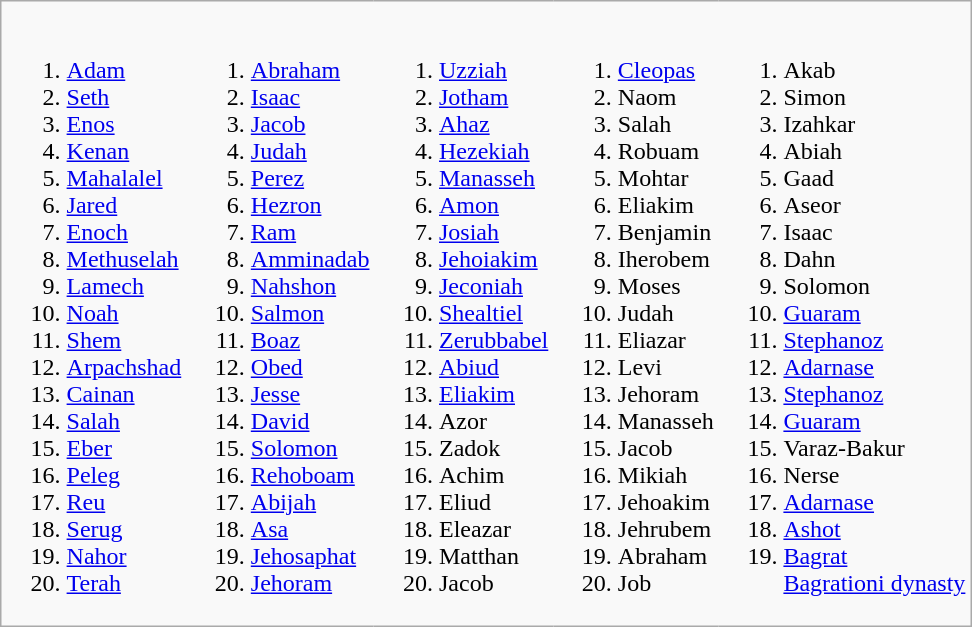<table class="wikitable" style="margin:1em auto 1em auto; page-break-inside:avoid">
<tr valign="top">
<td style="border:none;"><ol><br><li><a href='#'>Adam</a></li>
<li><a href='#'>Seth</a></li>
<li><a href='#'>Enos</a></li>
<li><a href='#'>Kenan</a></li>
<li><a href='#'>Mahalalel</a></li>
<li><a href='#'>Jared</a></li>
<li><a href='#'>Enoch</a></li>
<li><a href='#'>Methuselah</a></li>
<li><a href='#'>Lamech</a></li>
<li><a href='#'>Noah</a></li>
<li><a href='#'>Shem</a></li>
<li><a href='#'>Arpachshad</a></li>
<li><a href='#'>Cainan</a></li>
<li><a href='#'>Salah</a></li>
<li><a href='#'>Eber</a></li>
<li><a href='#'>Peleg</a></li>
<li><a href='#'>Reu</a></li>
<li><a href='#'>Serug</a></li>
<li><a href='#'>Nahor</a></li>
<li><a href='#'>Terah</a></li>
</ol></td>
<td style="border:none"><ol><br><li><a href='#'>Abraham</a></li>
<li><a href='#'>Isaac</a></li>
<li><a href='#'>Jacob</a></li>
<li><a href='#'>Judah</a></li>
<li><a href='#'>Perez</a></li>
<li><a href='#'>Hezron</a></li>
<li><a href='#'>Ram</a></li>
<li><a href='#'>Amminadab</a></li>
<li><a href='#'>Nahshon</a></li>
<li><a href='#'>Salmon</a></li>
<li><a href='#'>Boaz</a></li>
<li><a href='#'>Obed</a></li>
<li><a href='#'>Jesse</a></li>
<li><a href='#'>David</a></li>
<li><a href='#'>Solomon</a></li>
<li><a href='#'>Rehoboam</a></li>
<li><a href='#'>Abijah</a></li>
<li><a href='#'>Asa</a></li>
<li><a href='#'>Jehosaphat</a></li>
<li><a href='#'>Jehoram</a></li>
</ol></td>
<td style="border:none"><ol><br><li><a href='#'>Uzziah</a></li>
<li><a href='#'>Jotham</a></li>
<li><a href='#'>Ahaz</a></li>
<li><a href='#'>Hezekiah</a></li>
<li><a href='#'>Manasseh</a></li>
<li><a href='#'>Amon</a></li>
<li><a href='#'>Josiah</a></li>
<li><a href='#'>Jehoiakim</a></li>
<li><a href='#'>Jeconiah</a></li>
<li><a href='#'>Shealtiel</a></li>
<li><a href='#'>Zerubbabel</a></li>
<li><a href='#'>Abiud</a></li>
<li><a href='#'>Eliakim</a></li>
<li>Azor</li>
<li>Zadok</li>
<li>Achim</li>
<li>Eliud</li>
<li>Eleazar</li>
<li>Matthan</li>
<li>Jacob</li>
</ol></td>
<td style="border:none"><ol><br><li><a href='#'>Cleopas</a></li>
<li>Naom</li>
<li>Salah</li>
<li>Robuam</li>
<li>Mohtar</li>
<li>Eliakim</li>
<li>Benjamin</li>
<li>Iherobem</li>
<li>Moses</li>
<li>Judah</li>
<li>Eliazar</li>
<li>Levi</li>
<li>Jehoram</li>
<li>Manasseh</li>
<li>Jacob</li>
<li>Mikiah</li>
<li>Jehoakim </li>
<li>Jehrubem</li>
<li>Abraham</li>
<li>Job</li>
</ol></td>
<td style="border:none"><ol><br><li>Akab</li>
<li>Simon</li>
<li>Izahkar</li>
<li>Abiah</li>
<li>Gaad</li>
<li>Aseor</li>
<li>Isaac</li>
<li>Dahn</li>
<li>Solomon</li>
<li><a href='#'>Guaram</a></li>
<li><a href='#'>Stephanoz</a></li>
<li><a href='#'>Adarnase</a></li>
<li><a href='#'>Stephanoz</a></li>
<li><a href='#'>Guaram</a></li>
<li>Varaz-Bakur</li>
<li>Nerse</li>
<li><a href='#'>Adarnase</a></li>
<li><a href='#'>Ashot</a></li>
<li><a href='#'>Bagrat</a></li>
<a href='#'>Bagrationi dynasty</a>
</ol></td>
</tr>
</table>
